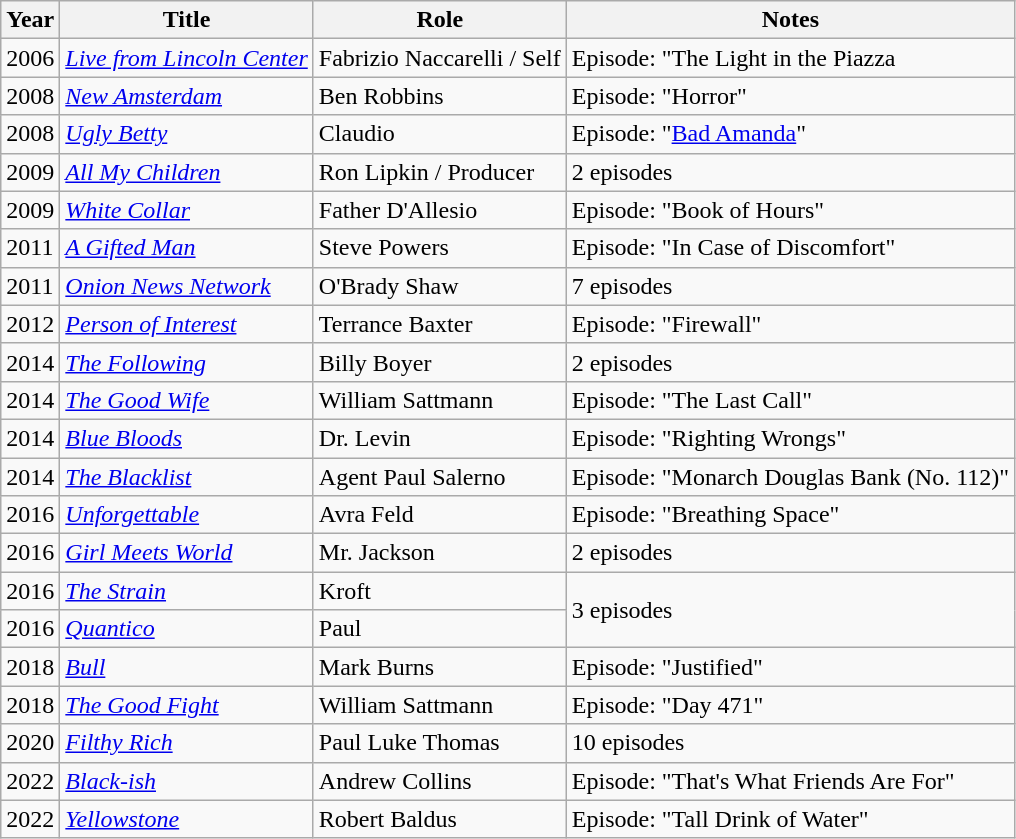<table class="wikitable sortable">
<tr>
<th>Year</th>
<th>Title</th>
<th>Role</th>
<th>Notes</th>
</tr>
<tr>
<td>2006</td>
<td><em><a href='#'>Live from Lincoln Center</a></em></td>
<td>Fabrizio Naccarelli / Self</td>
<td>Episode: "The Light in the Piazza</td>
</tr>
<tr>
<td>2008</td>
<td><a href='#'><em>New Amsterdam</em></a></td>
<td>Ben Robbins</td>
<td>Episode: "Horror"</td>
</tr>
<tr>
<td>2008</td>
<td><em><a href='#'>Ugly Betty</a></em></td>
<td>Claudio</td>
<td>Episode: "<a href='#'>Bad Amanda</a>"</td>
</tr>
<tr>
<td>2009</td>
<td><em><a href='#'>All My Children</a></em></td>
<td>Ron Lipkin / Producer</td>
<td>2 episodes</td>
</tr>
<tr>
<td>2009</td>
<td><a href='#'><em>White Collar</em></a></td>
<td>Father D'Allesio</td>
<td>Episode: "Book of Hours"</td>
</tr>
<tr>
<td>2011</td>
<td><em><a href='#'>A Gifted Man</a></em></td>
<td>Steve Powers</td>
<td>Episode: "In Case of Discomfort"</td>
</tr>
<tr>
<td>2011</td>
<td><em><a href='#'>Onion News Network</a></em></td>
<td>O'Brady Shaw</td>
<td>7 episodes</td>
</tr>
<tr>
<td>2012</td>
<td><a href='#'><em>Person of Interest</em></a></td>
<td>Terrance Baxter</td>
<td>Episode: "Firewall"</td>
</tr>
<tr>
<td>2014</td>
<td><em><a href='#'>The Following</a></em></td>
<td>Billy Boyer</td>
<td>2 episodes</td>
</tr>
<tr>
<td>2014</td>
<td><em><a href='#'>The Good Wife</a></em></td>
<td>William Sattmann</td>
<td>Episode: "The Last Call"</td>
</tr>
<tr>
<td>2014</td>
<td><a href='#'><em>Blue Bloods</em></a></td>
<td>Dr. Levin</td>
<td>Episode: "Righting Wrongs"</td>
</tr>
<tr>
<td>2014</td>
<td><em><a href='#'>The Blacklist</a></em></td>
<td>Agent Paul Salerno</td>
<td>Episode: "Monarch Douglas Bank (No. 112)"</td>
</tr>
<tr>
<td>2016</td>
<td><a href='#'><em>Unforgettable</em></a></td>
<td>Avra Feld</td>
<td>Episode: "Breathing Space"</td>
</tr>
<tr>
<td>2016</td>
<td><em><a href='#'>Girl Meets World</a></em></td>
<td>Mr. Jackson</td>
<td>2 episodes</td>
</tr>
<tr>
<td>2016</td>
<td><a href='#'><em>The Strain</em></a></td>
<td>Kroft</td>
<td rowspan="2">3 episodes</td>
</tr>
<tr>
<td>2016</td>
<td><a href='#'><em>Quantico</em></a></td>
<td>Paul</td>
</tr>
<tr>
<td>2018</td>
<td><a href='#'><em>Bull</em></a></td>
<td>Mark Burns</td>
<td>Episode: "Justified"</td>
</tr>
<tr>
<td>2018</td>
<td><em><a href='#'>The Good Fight</a></em></td>
<td>William Sattmann</td>
<td>Episode: "Day 471"</td>
</tr>
<tr>
<td>2020</td>
<td><a href='#'><em>Filthy Rich</em></a></td>
<td>Paul Luke Thomas</td>
<td>10 episodes</td>
</tr>
<tr>
<td>2022</td>
<td><em><a href='#'>Black-ish</a></em></td>
<td>Andrew Collins</td>
<td>Episode: "That's What Friends Are For"</td>
</tr>
<tr>
<td>2022</td>
<td><a href='#'><em>Yellowstone</em></a></td>
<td>Robert Baldus</td>
<td>Episode: "Tall Drink of Water"</td>
</tr>
</table>
